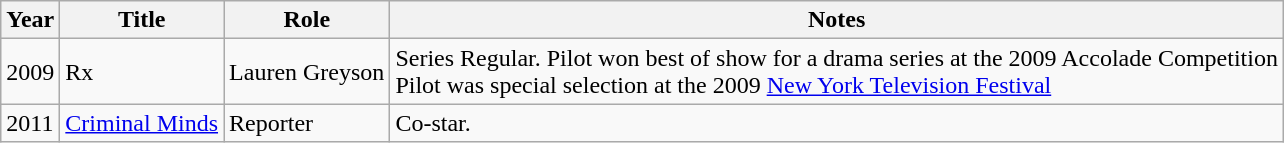<table class="wikitable sortable">
<tr>
<th>Year</th>
<th>Title</th>
<th>Role</th>
<th>Notes</th>
</tr>
<tr>
<td>2009</td>
<td>Rx</td>
<td>Lauren Greyson</td>
<td>Series Regular.  Pilot won best of show for a drama series at the 2009 Accolade Competition<br> Pilot was special selection at the 2009 <a href='#'>New York Television Festival</a></td>
</tr>
<tr>
<td>2011</td>
<td><a href='#'>Criminal Minds</a></td>
<td>Reporter</td>
<td>Co-star.</td>
</tr>
</table>
